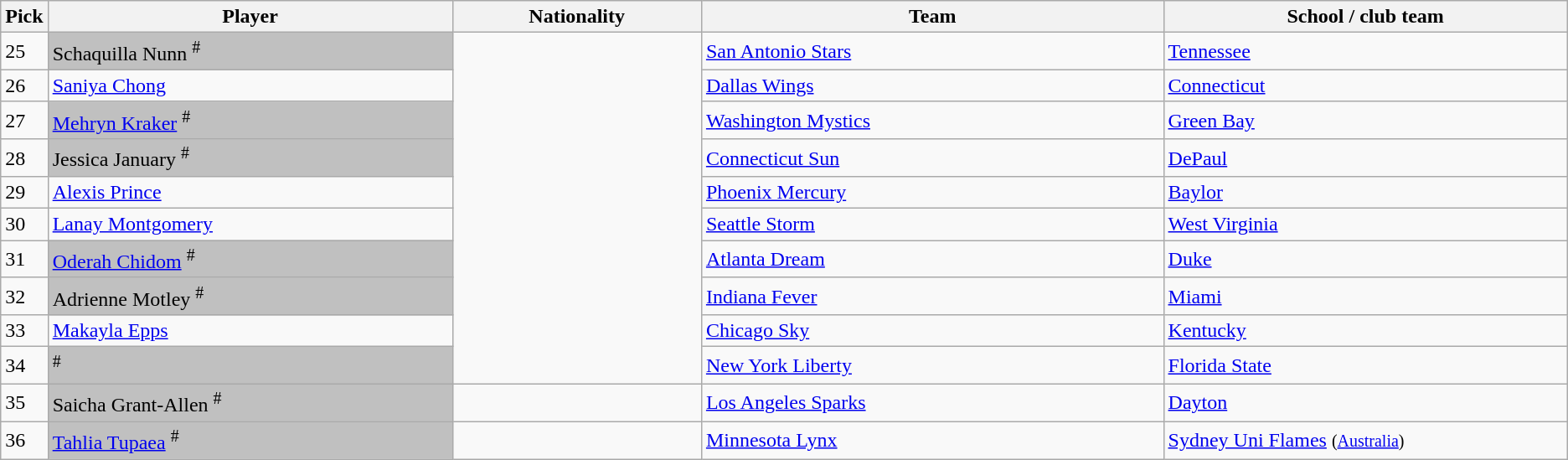<table class="wikitable sortable">
<tr>
<th width=30>Pick</th>
<th width=333>Player</th>
<th width=200>Nationality</th>
<th width=383>Team</th>
<th width=333>School / club team</th>
</tr>
<tr>
<td>25</td>
<td bgcolor=#C0C0C0>Schaquilla Nunn <sup>#</sup></td>
<td rowspan=10></td>
<td><a href='#'>San Antonio Stars</a></td>
<td><a href='#'>Tennessee</a></td>
</tr>
<tr>
<td>26</td>
<td><a href='#'>Saniya Chong</a></td>
<td><a href='#'>Dallas Wings</a></td>
<td><a href='#'>Connecticut</a></td>
</tr>
<tr>
<td>27</td>
<td bgcolor=#C0C0C0><a href='#'>Mehryn Kraker</a> <sup>#</sup></td>
<td><a href='#'>Washington Mystics</a></td>
<td><a href='#'>Green Bay</a></td>
</tr>
<tr>
<td>28</td>
<td bgcolor=#C0C0C0>Jessica January <sup>#</sup></td>
<td><a href='#'>Connecticut Sun</a></td>
<td><a href='#'>DePaul</a></td>
</tr>
<tr>
<td>29</td>
<td><a href='#'>Alexis Prince</a></td>
<td><a href='#'>Phoenix Mercury</a></td>
<td><a href='#'>Baylor</a></td>
</tr>
<tr>
<td>30</td>
<td><a href='#'>Lanay Montgomery</a></td>
<td><a href='#'>Seattle Storm</a></td>
<td><a href='#'>West Virginia</a></td>
</tr>
<tr>
<td>31</td>
<td bgcolor=#C0C0C0><a href='#'>Oderah Chidom</a> <sup>#</sup></td>
<td><a href='#'>Atlanta Dream</a></td>
<td><a href='#'>Duke</a></td>
</tr>
<tr>
<td>32</td>
<td bgcolor=#C0C0C0>Adrienne Motley <sup>#</sup></td>
<td><a href='#'>Indiana Fever</a></td>
<td><a href='#'>Miami</a></td>
</tr>
<tr>
<td>33</td>
<td><a href='#'>Makayla Epps</a></td>
<td><a href='#'>Chicago Sky</a></td>
<td><a href='#'>Kentucky</a></td>
</tr>
<tr>
<td>34</td>
<td bgcolor=#C0C0C0> <sup>#</sup></td>
<td><a href='#'>New York Liberty</a></td>
<td><a href='#'>Florida State</a></td>
</tr>
<tr>
<td>35</td>
<td bgcolor=#C0C0C0>Saicha Grant-Allen <sup>#</sup></td>
<td></td>
<td><a href='#'>Los Angeles Sparks</a></td>
<td><a href='#'>Dayton</a></td>
</tr>
<tr>
<td>36</td>
<td bgcolor=#C0C0C0><a href='#'>Tahlia Tupaea</a> <sup>#</sup></td>
<td></td>
<td><a href='#'>Minnesota Lynx</a></td>
<td><a href='#'>Sydney Uni Flames</a> <small>(<a href='#'>Australia</a>)</small></td>
</tr>
</table>
